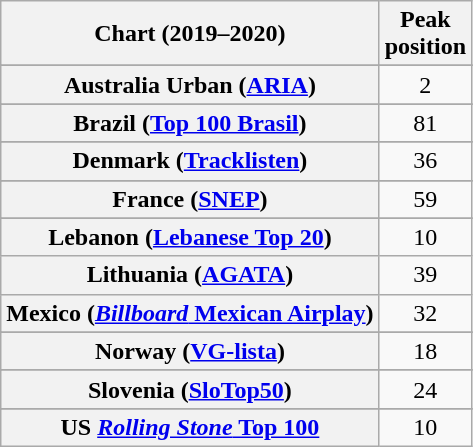<table class="wikitable sortable plainrowheaders" style="text-align:center">
<tr>
<th scope="col">Chart (2019–2020)</th>
<th scope="col">Peak<br>position</th>
</tr>
<tr>
</tr>
<tr>
<th scope="row">Australia Urban (<a href='#'>ARIA</a>)</th>
<td>2</td>
</tr>
<tr>
</tr>
<tr>
</tr>
<tr>
</tr>
<tr>
<th scope="row">Brazil (<a href='#'>Top 100 Brasil</a>)</th>
<td>81</td>
</tr>
<tr>
</tr>
<tr>
</tr>
<tr>
</tr>
<tr>
</tr>
<tr>
<th scope="row">Denmark (<a href='#'>Tracklisten</a>)</th>
<td>36</td>
</tr>
<tr>
</tr>
<tr>
<th scope="row">France (<a href='#'>SNEP</a>)</th>
<td>59</td>
</tr>
<tr>
</tr>
<tr>
</tr>
<tr>
</tr>
<tr>
<th scope="row">Lebanon (<a href='#'>Lebanese Top 20</a>)</th>
<td>10</td>
</tr>
<tr>
<th scope="row">Lithuania (<a href='#'>AGATA</a>)</th>
<td>39</td>
</tr>
<tr>
<th scope="row">Mexico (<a href='#'><em>Billboard</em> Mexican Airplay</a>)</th>
<td>32</td>
</tr>
<tr>
</tr>
<tr>
<th scope="row">Norway (<a href='#'>VG-lista</a>)</th>
<td>18</td>
</tr>
<tr>
</tr>
<tr>
</tr>
<tr>
</tr>
<tr>
<th scope="row">Slovenia (<a href='#'>SloTop50</a>)</th>
<td>24</td>
</tr>
<tr>
</tr>
<tr>
</tr>
<tr>
</tr>
<tr>
</tr>
<tr>
</tr>
<tr>
</tr>
<tr>
</tr>
<tr>
</tr>
<tr>
</tr>
<tr>
</tr>
<tr>
</tr>
<tr>
<th scope="row">US <a href='#'><em>Rolling Stone</em> Top 100</a></th>
<td> 10</td>
</tr>
</table>
